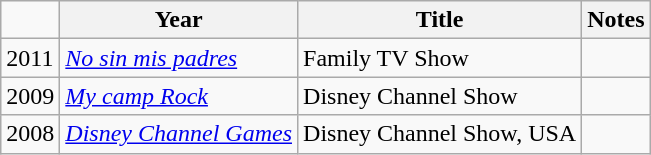<table class="wikitable">
<tr>
<td></td>
<th>Year</th>
<th>Title</th>
<th>Notes</th>
</tr>
<tr>
<td>2011</td>
<td><em><a href='#'>No sin mis padres</a></em></td>
<td>Family TV Show</td>
<td></td>
</tr>
<tr>
<td>2009</td>
<td><em><a href='#'>My camp Rock</a></em></td>
<td>Disney Channel Show</td>
<td></td>
</tr>
<tr>
<td>2008</td>
<td><em><a href='#'>Disney Channel Games</a></em></td>
<td>Disney Channel Show, USA</td>
<td></td>
</tr>
</table>
